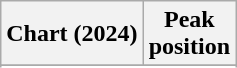<table class="wikitable sortable plainrowheaders" style="text-align:center">
<tr>
<th>Chart (2024)</th>
<th>Peak<br>position</th>
</tr>
<tr>
</tr>
<tr>
</tr>
<tr>
</tr>
<tr>
</tr>
</table>
